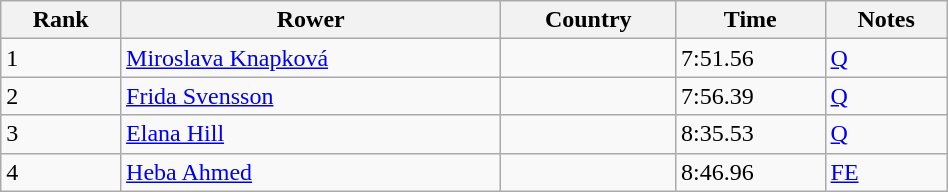<table class="wikitable sortable" width=50%>
<tr>
<th>Rank</th>
<th>Rower</th>
<th>Country</th>
<th>Time</th>
<th>Notes</th>
</tr>
<tr>
<td>1</td>
<td><a href='#'>Miroslava Knapková</a></td>
<td></td>
<td>7:51.56</td>
<td><a href='#'>Q</a></td>
</tr>
<tr>
<td>2</td>
<td><a href='#'>Frida Svensson</a></td>
<td></td>
<td>7:56.39</td>
<td><a href='#'>Q</a></td>
</tr>
<tr>
<td>3</td>
<td><a href='#'>Elana Hill</a></td>
<td></td>
<td>8:35.53</td>
<td><a href='#'>Q</a></td>
</tr>
<tr>
<td>4</td>
<td><a href='#'>Heba Ahmed</a></td>
<td></td>
<td>8:46.96</td>
<td><a href='#'>FE</a></td>
</tr>
</table>
